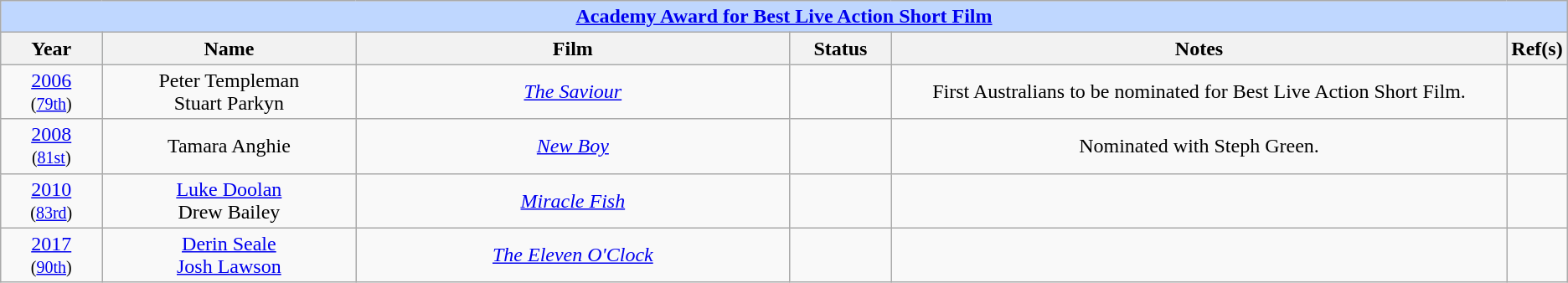<table class="wikitable" style="text-align: center">
<tr style="background:#bfd7ff;">
<td colspan="6" style="text-align:center;"><strong><a href='#'>Academy Award for Best Live Action Short Film</a></strong></td>
</tr>
<tr style="background:#ebf5ff;">
<th style="width:75px;">Year</th>
<th style="width:200px;">Name</th>
<th style="width:350px;">Film</th>
<th style="width:75px;">Status</th>
<th style="width:500px;">Notes</th>
<th width="3">Ref(s)</th>
</tr>
<tr>
<td><a href='#'>2006</a><br><small>(<a href='#'>79th</a>)</small></td>
<td>Peter Templeman<br>Stuart Parkyn</td>
<td><em><a href='#'>The Saviour</a></em></td>
<td></td>
<td>First Australians to be nominated for Best Live Action Short Film.</td>
<td></td>
</tr>
<tr>
<td style="text-align: center"><a href='#'>2008</a><br><small>(<a href='#'>81st</a>)</small></td>
<td>Tamara Anghie</td>
<td><em><a href='#'>New Boy</a></em></td>
<td></td>
<td>Nominated with Steph Green.</td>
<td style="text-align: center"></td>
</tr>
<tr>
<td><a href='#'>2010</a><br><small>(<a href='#'>83rd</a>)</small></td>
<td><a href='#'>Luke Doolan</a><br>Drew Bailey</td>
<td><em><a href='#'>Miracle Fish</a></em></td>
<td></td>
<td></td>
<td></td>
</tr>
<tr>
<td style="text-align: center"><a href='#'>2017</a><br><small>(<a href='#'>90th</a>)</small></td>
<td><a href='#'>Derin Seale</a><br><a href='#'>Josh Lawson</a></td>
<td><em><a href='#'>The Eleven O'Clock</a></em></td>
<td></td>
<td></td>
<td style="text-align: center"></td>
</tr>
</table>
